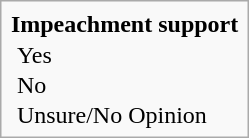<table style="float; margin-left: 1em; margin-bottom: 0.5em" class="infobox">
<tr>
<td style="text-align: center"><span><strong>Impeachment support</strong></span></td>
</tr>
<tr>
<td style="padding: 0 5px;"> Yes</td>
</tr>
<tr>
<td style="padding: 0 5px;"> No</td>
</tr>
<tr>
<td style="padding: 0 5px;"> Unsure/No Opinion</td>
</tr>
</table>
